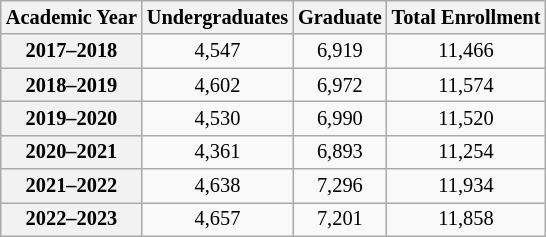<table style="float:right; font-size:85%; margin:10px; text-align:center; font-size:85%; margin:auto;" class="wikitable">
<tr>
<th>Academic Year</th>
<th>Undergraduates</th>
<th>Graduate</th>
<th>Total Enrollment</th>
</tr>
<tr>
<th>2017–2018</th>
<td>4,547</td>
<td>6,919</td>
<td>11,466</td>
</tr>
<tr>
<th>2018–2019</th>
<td>4,602</td>
<td>6,972</td>
<td>11,574</td>
</tr>
<tr>
<th>2019–2020</th>
<td>4,530</td>
<td>6,990</td>
<td>11,520</td>
</tr>
<tr>
<th>2020–2021</th>
<td>4,361</td>
<td>6,893</td>
<td>11,254</td>
</tr>
<tr>
<th>2021–2022</th>
<td>4,638</td>
<td>7,296</td>
<td>11,934</td>
</tr>
<tr>
<th>2022–2023</th>
<td>4,657</td>
<td>7,201</td>
<td>11,858</td>
</tr>
</table>
